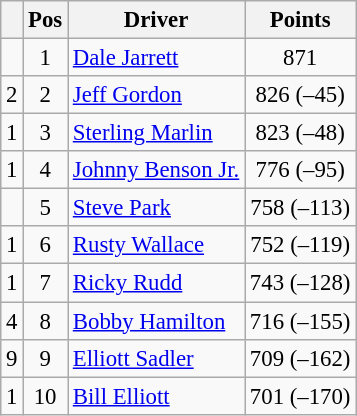<table class="wikitable" style="font-size: 95%;">
<tr>
<th></th>
<th>Pos</th>
<th>Driver</th>
<th>Points</th>
</tr>
<tr>
<td align="left"></td>
<td style="text-align:center;">1</td>
<td><a href='#'>Dale Jarrett</a></td>
<td style="text-align:center;">871</td>
</tr>
<tr>
<td align="left"> 2</td>
<td style="text-align:center;">2</td>
<td><a href='#'>Jeff Gordon</a></td>
<td style="text-align:center;">826 (–45)</td>
</tr>
<tr>
<td align="left"> 1</td>
<td style="text-align:center;">3</td>
<td><a href='#'>Sterling Marlin</a></td>
<td style="text-align:center;">823 (–48)</td>
</tr>
<tr>
<td align="left"> 1</td>
<td style="text-align:center;">4</td>
<td><a href='#'>Johnny Benson Jr.</a></td>
<td style="text-align:center;">776 (–95)</td>
</tr>
<tr>
<td align="left"></td>
<td style="text-align:center;">5</td>
<td><a href='#'>Steve Park</a></td>
<td style="text-align:center;">758 (–113)</td>
</tr>
<tr>
<td align="left"> 1</td>
<td style="text-align:center;">6</td>
<td><a href='#'>Rusty Wallace</a></td>
<td style="text-align:center;">752 (–119)</td>
</tr>
<tr>
<td align="left"> 1</td>
<td style="text-align:center;">7</td>
<td><a href='#'>Ricky Rudd</a></td>
<td style="text-align:center;">743 (–128)</td>
</tr>
<tr>
<td align="left"> 4</td>
<td style="text-align:center;">8</td>
<td><a href='#'>Bobby Hamilton</a></td>
<td style="text-align:center;">716 (–155)</td>
</tr>
<tr>
<td align="left"> 9</td>
<td style="text-align:center;">9</td>
<td><a href='#'>Elliott Sadler</a></td>
<td style="text-align:center;">709 (–162)</td>
</tr>
<tr>
<td align="left"> 1</td>
<td style="text-align:center;">10</td>
<td><a href='#'>Bill Elliott</a></td>
<td style="text-align:center;">701 (–170)</td>
</tr>
</table>
